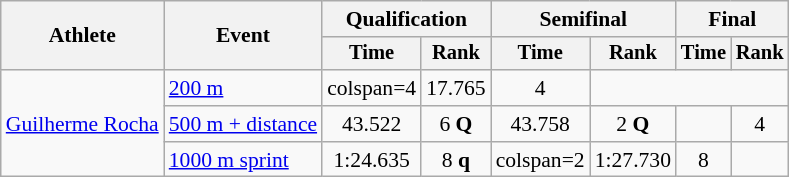<table class=wikitable style=font-size:90%;text-align:center>
<tr>
<th rowspan=2>Athlete</th>
<th rowspan=2>Event</th>
<th colspan=2>Qualification</th>
<th colspan=2>Semifinal</th>
<th colspan=2>Final</th>
</tr>
<tr style=font-size:95%>
<th>Time</th>
<th>Rank</th>
<th>Time</th>
<th>Rank</th>
<th>Time</th>
<th>Rank</th>
</tr>
<tr>
<td align=left rowspan=3><a href='#'>Guilherme Rocha</a></td>
<td align=left><a href='#'>200 m </a></td>
<td>colspan=4 </td>
<td>17.765</td>
<td>4</td>
</tr>
<tr>
<td align=left><a href='#'>500 m + distance</a></td>
<td>43.522</td>
<td>6 <strong>Q</strong></td>
<td>43.758</td>
<td>2 <strong>Q</strong></td>
<td></td>
<td>4</td>
</tr>
<tr>
<td align=left><a href='#'>1000 m sprint</a></td>
<td>1:24.635</td>
<td>8 <strong>q</strong></td>
<td>colspan=2 </td>
<td>1:27.730</td>
<td>8</td>
</tr>
</table>
